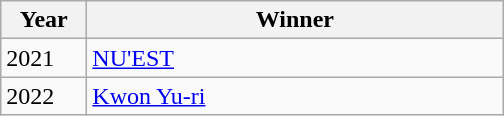<table class="wikitable">
<tr align=center>
<th style="width:50px">Year</th>
<th style="width:270px">Winner</th>
</tr>
<tr>
<td>2021</td>
<td><a href='#'>NU'EST</a></td>
</tr>
<tr>
<td>2022</td>
<td><a href='#'>Kwon Yu-ri</a></td>
</tr>
</table>
